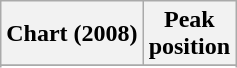<table class="wikitable sortable">
<tr>
<th>Chart (2008)</th>
<th>Peak<br>position</th>
</tr>
<tr>
</tr>
<tr>
</tr>
</table>
